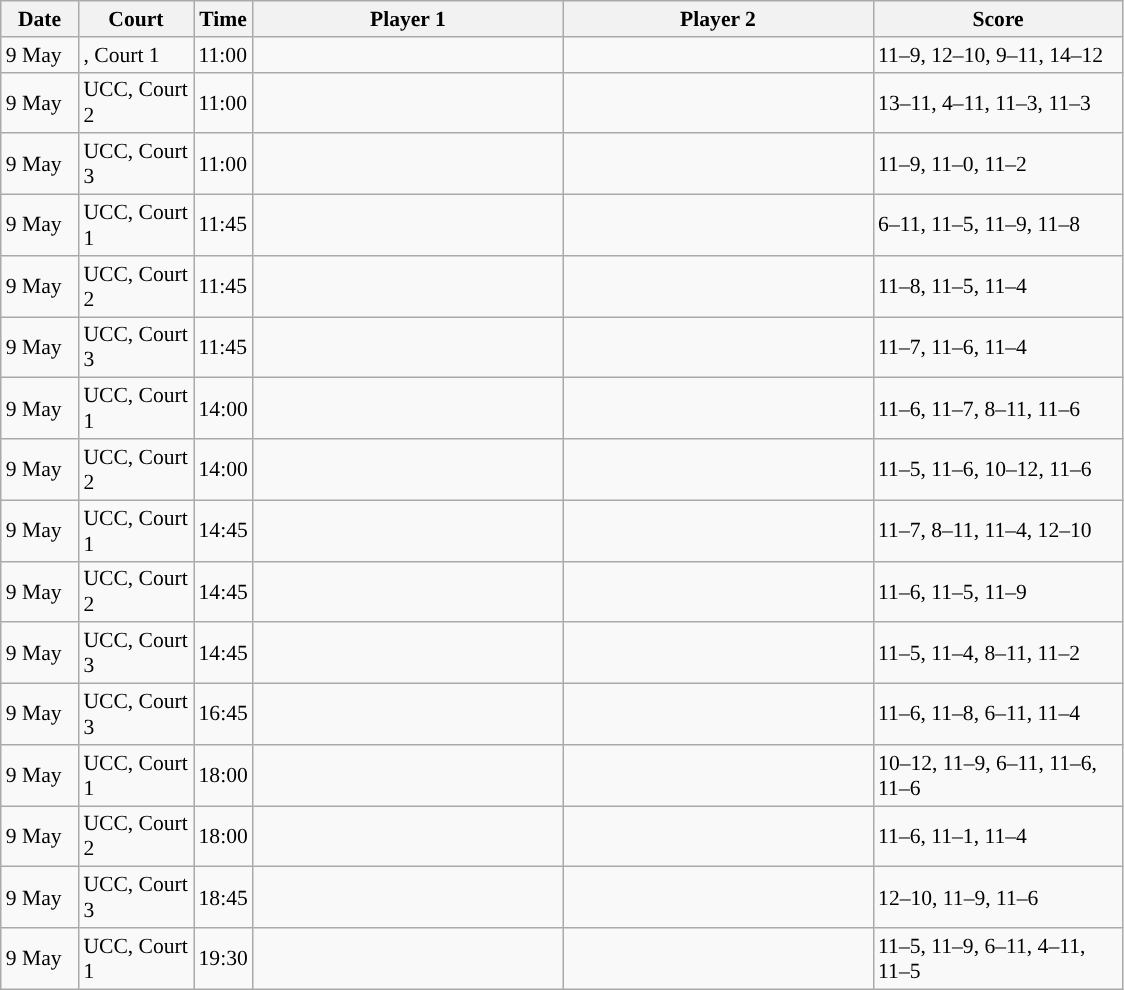<table class="sortable wikitable" style="font-size:90%">
<tr>
<th width="45" class="unsortable">Date</th>
<th width="70">Court</th>
<th width="30">Time</th>
<th width="200">Player 1</th>
<th width="200">Player 2</th>
<th width="160" class="unsortable">Score</th>
</tr>
<tr>
<td>9 May</td>
<td>, Court 1</td>
<td>11:00</td>
<td><strong></strong></td>
<td></td>
<td>11–9, 12–10, 9–11, 14–12</td>
</tr>
<tr>
<td>9 May</td>
<td>UCC, Court 2</td>
<td>11:00</td>
<td><strong></strong></td>
<td></td>
<td>13–11, 4–11, 11–3, 11–3</td>
</tr>
<tr>
<td>9 May</td>
<td>UCC, Court 3</td>
<td>11:00</td>
<td><strong></strong></td>
<td></td>
<td>11–9, 11–0, 11–2</td>
</tr>
<tr>
<td>9 May</td>
<td>UCC, Court 1</td>
<td>11:45</td>
<td><strong></strong></td>
<td></td>
<td>6–11, 11–5, 11–9, 11–8</td>
</tr>
<tr>
<td>9 May</td>
<td>UCC, Court 2</td>
<td>11:45</td>
<td><strong></strong></td>
<td></td>
<td>11–8, 11–5, 11–4</td>
</tr>
<tr>
<td>9 May</td>
<td>UCC, Court 3</td>
<td>11:45</td>
<td><strong></strong></td>
<td></td>
<td>11–7, 11–6, 11–4</td>
</tr>
<tr>
<td>9 May</td>
<td>UCC, Court 1</td>
<td>14:00</td>
<td><strong></strong></td>
<td></td>
<td>11–6, 11–7, 8–11, 11–6</td>
</tr>
<tr>
<td>9 May</td>
<td>UCC, Court 2</td>
<td>14:00</td>
<td><strong></strong></td>
<td></td>
<td>11–5, 11–6, 10–12, 11–6</td>
</tr>
<tr>
<td>9 May</td>
<td>UCC, Court 1</td>
<td>14:45</td>
<td><strong></strong></td>
<td></td>
<td>11–7, 8–11, 11–4, 12–10</td>
</tr>
<tr>
<td>9 May</td>
<td>UCC, Court 2</td>
<td>14:45</td>
<td><strong></strong></td>
<td></td>
<td>11–6, 11–5, 11–9</td>
</tr>
<tr>
<td>9 May</td>
<td>UCC, Court 3</td>
<td>14:45</td>
<td><strong></strong></td>
<td></td>
<td>11–5, 11–4, 8–11, 11–2</td>
</tr>
<tr>
<td>9 May</td>
<td>UCC, Court 3</td>
<td>16:45</td>
<td><strong></strong></td>
<td></td>
<td>11–6, 11–8, 6–11, 11–4</td>
</tr>
<tr>
<td>9 May</td>
<td>UCC, Court 1</td>
<td>18:00</td>
<td><strong></strong></td>
<td></td>
<td>10–12, 11–9, 6–11, 11–6, 11–6</td>
</tr>
<tr>
<td>9 May</td>
<td>UCC, Court 2</td>
<td>18:00</td>
<td><strong></strong></td>
<td></td>
<td>11–6, 11–1, 11–4</td>
</tr>
<tr>
<td>9 May</td>
<td>UCC, Court 3</td>
<td>18:45</td>
<td><strong></strong></td>
<td></td>
<td>12–10, 11–9, 11–6</td>
</tr>
<tr>
<td>9 May</td>
<td>UCC, Court 1</td>
<td>19:30</td>
<td><strong></strong></td>
<td></td>
<td>11–5, 11–9, 6–11, 4–11, 11–5</td>
</tr>
</table>
